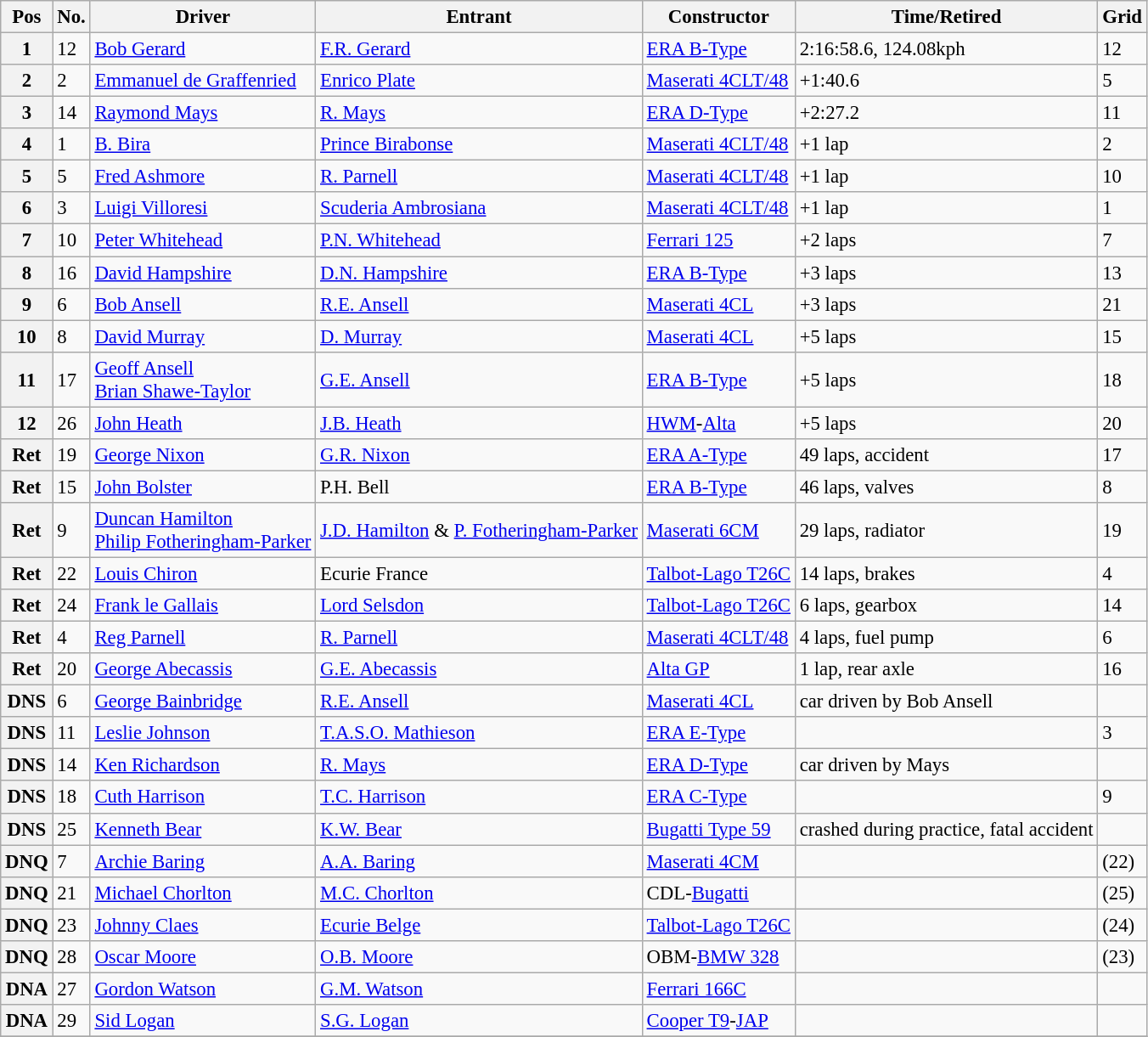<table class="wikitable" style="font-size: 95%;">
<tr>
<th>Pos</th>
<th>No.</th>
<th>Driver</th>
<th>Entrant</th>
<th>Constructor</th>
<th>Time/Retired</th>
<th>Grid</th>
</tr>
<tr>
<th>1</th>
<td>12</td>
<td> <a href='#'>Bob Gerard</a></td>
<td><a href='#'>F.R. Gerard</a></td>
<td><a href='#'>ERA B-Type</a></td>
<td>2:16:58.6, 124.08kph</td>
<td>12</td>
</tr>
<tr>
<th>2</th>
<td>2</td>
<td> <a href='#'>Emmanuel de Graffenried</a></td>
<td><a href='#'>Enrico Plate</a></td>
<td><a href='#'>Maserati 4CLT/48</a></td>
<td>+1:40.6</td>
<td>5</td>
</tr>
<tr>
<th>3</th>
<td>14</td>
<td> <a href='#'>Raymond Mays</a></td>
<td><a href='#'>R. Mays</a></td>
<td><a href='#'>ERA D-Type</a></td>
<td>+2:27.2</td>
<td>11</td>
</tr>
<tr>
<th>4</th>
<td>1</td>
<td> <a href='#'>B. Bira</a></td>
<td><a href='#'>Prince Birabonse</a></td>
<td><a href='#'>Maserati 4CLT/48</a></td>
<td>+1 lap</td>
<td>2</td>
</tr>
<tr>
<th>5</th>
<td>5</td>
<td> <a href='#'>Fred Ashmore</a></td>
<td><a href='#'>R. Parnell</a></td>
<td><a href='#'>Maserati 4CLT/48</a></td>
<td>+1 lap</td>
<td>10</td>
</tr>
<tr>
<th>6</th>
<td>3</td>
<td> <a href='#'>Luigi Villoresi</a></td>
<td><a href='#'>Scuderia Ambrosiana</a></td>
<td><a href='#'>Maserati 4CLT/48</a></td>
<td>+1 lap</td>
<td>1</td>
</tr>
<tr>
<th>7</th>
<td>10</td>
<td> <a href='#'>Peter Whitehead</a></td>
<td><a href='#'>P.N. Whitehead</a></td>
<td><a href='#'>Ferrari 125</a></td>
<td>+2 laps</td>
<td>7</td>
</tr>
<tr>
<th>8</th>
<td>16</td>
<td> <a href='#'>David Hampshire</a></td>
<td><a href='#'>D.N. Hampshire</a></td>
<td><a href='#'>ERA B-Type</a></td>
<td>+3 laps</td>
<td>13</td>
</tr>
<tr>
<th>9</th>
<td>6</td>
<td> <a href='#'>Bob Ansell</a></td>
<td><a href='#'>R.E. Ansell</a></td>
<td><a href='#'>Maserati 4CL</a></td>
<td>+3 laps</td>
<td>21</td>
</tr>
<tr>
<th>10</th>
<td>8</td>
<td> <a href='#'>David Murray</a></td>
<td><a href='#'>D. Murray</a></td>
<td><a href='#'>Maserati 4CL</a></td>
<td>+5 laps</td>
<td>15</td>
</tr>
<tr>
<th>11</th>
<td>17</td>
<td> <a href='#'>Geoff Ansell</a><br> <a href='#'>Brian Shawe-Taylor</a></td>
<td><a href='#'>G.E. Ansell</a></td>
<td><a href='#'>ERA B-Type</a></td>
<td>+5 laps</td>
<td>18</td>
</tr>
<tr>
<th>12</th>
<td>26</td>
<td> <a href='#'>John Heath</a></td>
<td><a href='#'>J.B. Heath</a></td>
<td><a href='#'>HWM</a>-<a href='#'>Alta</a></td>
<td>+5 laps</td>
<td>20</td>
</tr>
<tr>
<th>Ret</th>
<td>19</td>
<td> <a href='#'>George Nixon</a></td>
<td><a href='#'>G.R. Nixon</a></td>
<td><a href='#'>ERA A-Type</a></td>
<td>49 laps, accident</td>
<td>17</td>
</tr>
<tr>
<th>Ret</th>
<td>15</td>
<td> <a href='#'>John Bolster</a></td>
<td>P.H. Bell</td>
<td><a href='#'>ERA B-Type</a></td>
<td>46 laps, valves</td>
<td>8</td>
</tr>
<tr>
<th>Ret</th>
<td>9</td>
<td> <a href='#'>Duncan Hamilton</a><br> <a href='#'>Philip Fotheringham-Parker</a></td>
<td><a href='#'>J.D. Hamilton</a> & <a href='#'>P. Fotheringham-Parker</a></td>
<td><a href='#'>Maserati 6CM</a></td>
<td>29 laps, radiator</td>
<td>19</td>
</tr>
<tr>
<th>Ret</th>
<td>22</td>
<td> <a href='#'>Louis Chiron</a></td>
<td>Ecurie France</td>
<td><a href='#'>Talbot-Lago T26C</a></td>
<td>14 laps, brakes</td>
<td>4</td>
</tr>
<tr>
<th>Ret</th>
<td>24</td>
<td> <a href='#'>Frank le Gallais</a></td>
<td><a href='#'>Lord Selsdon</a></td>
<td><a href='#'>Talbot-Lago T26C</a></td>
<td>6 laps, gearbox</td>
<td>14</td>
</tr>
<tr>
<th>Ret</th>
<td>4</td>
<td> <a href='#'>Reg Parnell</a></td>
<td><a href='#'>R. Parnell</a></td>
<td><a href='#'>Maserati 4CLT/48</a></td>
<td>4 laps, fuel pump</td>
<td>6</td>
</tr>
<tr>
<th>Ret</th>
<td>20</td>
<td> <a href='#'>George Abecassis</a></td>
<td><a href='#'>G.E. Abecassis</a></td>
<td><a href='#'>Alta GP</a></td>
<td>1 lap, rear axle</td>
<td>16</td>
</tr>
<tr>
<th>DNS</th>
<td>6</td>
<td> <a href='#'>George Bainbridge</a></td>
<td><a href='#'>R.E. Ansell</a></td>
<td><a href='#'>Maserati 4CL</a></td>
<td>car driven by Bob Ansell</td>
<td></td>
</tr>
<tr>
<th>DNS</th>
<td>11</td>
<td> <a href='#'>Leslie Johnson</a></td>
<td><a href='#'>T.A.S.O. Mathieson</a></td>
<td><a href='#'>ERA E-Type</a></td>
<td></td>
<td>3</td>
</tr>
<tr>
<th>DNS</th>
<td>14</td>
<td> <a href='#'>Ken Richardson</a></td>
<td><a href='#'>R. Mays</a></td>
<td><a href='#'>ERA D-Type</a></td>
<td>car driven by Mays</td>
<td></td>
</tr>
<tr>
<th>DNS</th>
<td>18</td>
<td> <a href='#'>Cuth Harrison</a></td>
<td><a href='#'>T.C. Harrison</a></td>
<td><a href='#'>ERA C-Type</a></td>
<td></td>
<td>9</td>
</tr>
<tr>
<th>DNS</th>
<td>25</td>
<td> <a href='#'>Kenneth Bear</a></td>
<td><a href='#'>K.W. Bear</a></td>
<td><a href='#'>Bugatti Type 59</a></td>
<td>crashed during practice, fatal accident</td>
<td></td>
</tr>
<tr>
<th>DNQ</th>
<td>7</td>
<td> <a href='#'>Archie Baring</a></td>
<td><a href='#'>A.A. Baring</a></td>
<td><a href='#'>Maserati 4CM</a></td>
<td></td>
<td>(22)</td>
</tr>
<tr>
<th>DNQ</th>
<td>21</td>
<td> <a href='#'>Michael Chorlton</a></td>
<td><a href='#'>M.C. Chorlton</a></td>
<td>CDL-<a href='#'>Bugatti</a></td>
<td></td>
<td>(25)</td>
</tr>
<tr>
<th>DNQ</th>
<td>23</td>
<td> <a href='#'>Johnny Claes</a></td>
<td><a href='#'>Ecurie Belge</a></td>
<td><a href='#'>Talbot-Lago T26C</a></td>
<td></td>
<td>(24)</td>
</tr>
<tr>
<th>DNQ</th>
<td>28</td>
<td> <a href='#'>Oscar Moore</a></td>
<td><a href='#'>O.B. Moore</a></td>
<td>OBM-<a href='#'>BMW 328</a></td>
<td></td>
<td>(23)</td>
</tr>
<tr>
<th>DNA</th>
<td>27</td>
<td> <a href='#'>Gordon Watson</a></td>
<td><a href='#'>G.M. Watson</a></td>
<td><a href='#'>Ferrari 166C</a></td>
<td></td>
<td></td>
</tr>
<tr>
<th>DNA</th>
<td>29</td>
<td> <a href='#'>Sid Logan</a></td>
<td><a href='#'>S.G. Logan</a></td>
<td><a href='#'>Cooper T9</a>-<a href='#'>JAP</a></td>
<td></td>
<td></td>
</tr>
<tr>
</tr>
</table>
